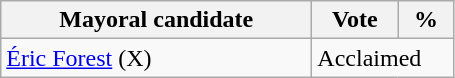<table class="wikitable">
<tr>
<th bgcolor="#DDDDFF" width="200px">Mayoral candidate</th>
<th bgcolor="#DDDDFF" width="50px">Vote</th>
<th bgcolor="#DDDDFF"  width="30px">%</th>
</tr>
<tr>
<td><a href='#'>Éric Forest</a> (X)</td>
<td colspan="2">Acclaimed</td>
</tr>
</table>
